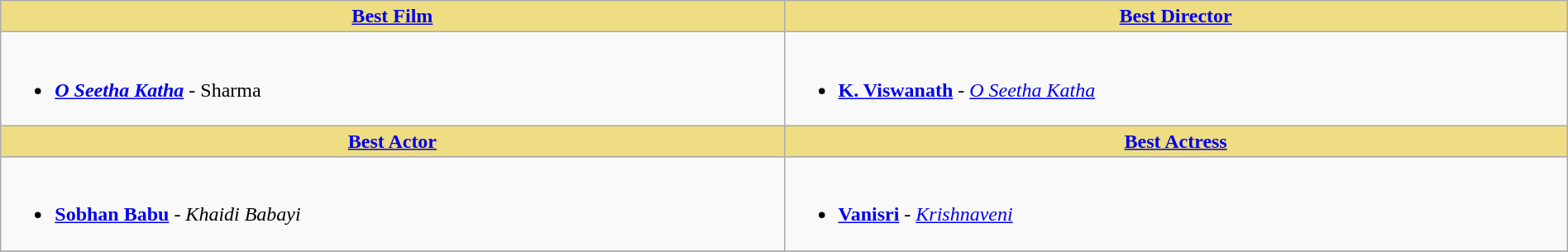<table class="wikitable" width=100% |>
<tr>
<th !  style="background:#eedd82; text-align:center; width:50%;"><a href='#'>Best Film</a></th>
<th !  style="background:#eedd82; text-align:center; width:50%;"><a href='#'>Best Director</a></th>
</tr>
<tr>
<td valign="top"><br><ul><li><strong><em><a href='#'>O Seetha Katha</a></em></strong> - Sharma</li></ul></td>
<td valign="top"><br><ul><li><strong><a href='#'>K. Viswanath</a></strong> - <em><a href='#'>O Seetha Katha</a></em></li></ul></td>
</tr>
<tr>
<th !  style="background:#eedd82; text-align:center; width:50%;"><a href='#'>Best Actor</a></th>
<th !  style="background:#eedd82; text-align:center; width:50%;"><a href='#'>Best Actress</a></th>
</tr>
<tr>
<td valign="top"><br><ul><li><strong><a href='#'>Sobhan Babu</a></strong> - <em>Khaidi Babayi</em></li></ul></td>
<td valign="top"><br><ul><li><strong><a href='#'>Vanisri</a></strong> - <em><a href='#'>Krishnaveni</a></em></li></ul></td>
</tr>
<tr>
</tr>
</table>
